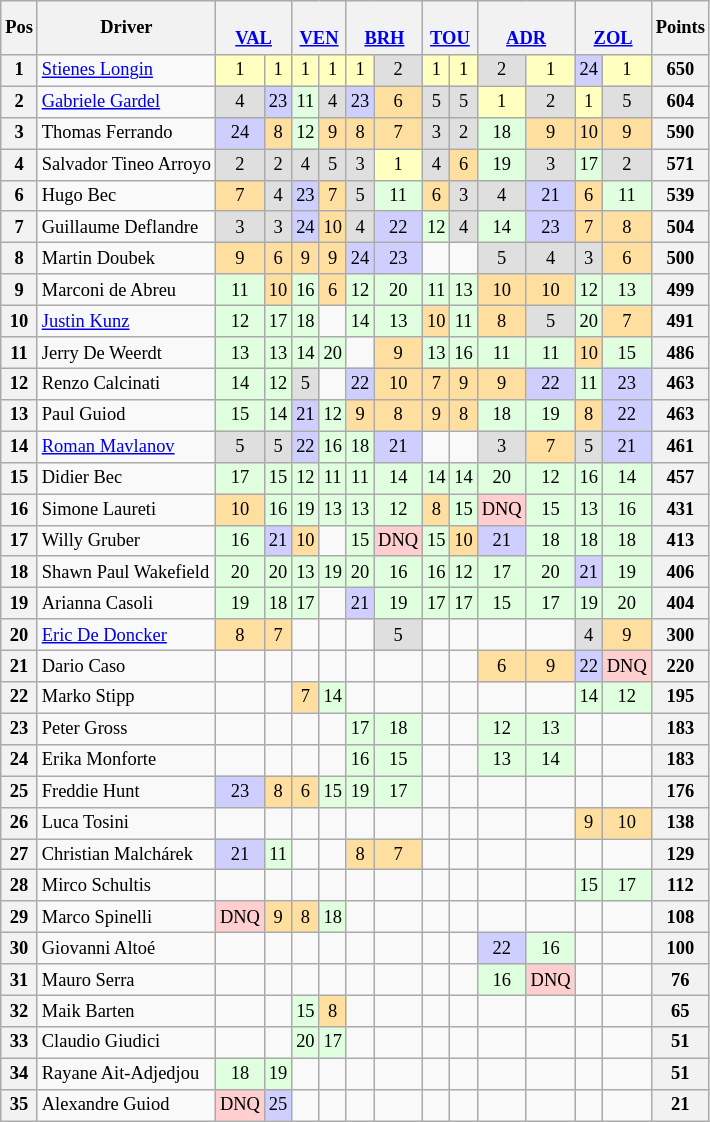<table class="wikitable" style="font-size:77%; text-align:center;">
<tr valign="center">
<th valign="middle">Pos</th>
<th valign="middle">Driver</th>
<th colspan=2> <br> <a href='#'>VAL</a></th>
<th colspan=2> <br> <a href='#'>VEN</a></th>
<th colspan=2> <br> <a href='#'>BRH</a></th>
<th colspan=2> <br> <a href='#'>TOU</a></th>
<th colspan=2> <br> <a href='#'>ADR</a></th>
<th colspan=2> <br> <a href='#'>ZOL</a></th>
<th valign="middle">Points</th>
</tr>
<tr>
<th>1</th>
<td align="left"> <a href='#'>Stienes Longin</a></td>
<td style="background-color:#FFFFBF">1</td>
<td style="background-color:#FFFFBF">1</td>
<td style="background-color:#FFFFBF">1</td>
<td style="background-color:#FFFFBF">1</td>
<td style="background-color:#FFFFBF">1</td>
<td style="background-color:#DFDFDF">2</td>
<td style="background-color:#FFFFBF">1</td>
<td style="background-color:#FFFFBF">1</td>
<td style="background-color:#DFDFDF">2</td>
<td style="background-color:#FFFFBF">1</td>
<td style="background-color:#CFCFFF">24</td>
<td style="background-color:#FFFFBF">1</td>
<th>650</th>
</tr>
<tr>
<th>2</th>
<td align="left"> <a href='#'>Gabriele Gardel</a></td>
<td style="background-color:#DFDFDF">4</td>
<td style="background-color:#CFCFFF">23</td>
<td style="background-color:#DFFFDF">11</td>
<td style="background-color:#DFDFDF">4</td>
<td style="background-color:#CFCFFF">23</td>
<td style="background-color:#FFDF9F">6</td>
<td style="background-color:#DFDFDF">5</td>
<td style="background-color:#DFDFDF">5</td>
<td style="background-color:#FFFFBF">1</td>
<td style="background-color:#DFDFDF">2</td>
<td style="background-color:#FFFFBF">1</td>
<td style="background-color:#DFDFDF">5</td>
<th>604</th>
</tr>
<tr>
<th>3</th>
<td align="left"> Thomas Ferrando</td>
<td style="background-color:#CFCFFF">24</td>
<td style="background-color:#FFDF9F">8</td>
<td style="background-color:#DFFFDF">12</td>
<td style="background-color:#FFDF9F">9</td>
<td style="background-color:#FFDF9F">8</td>
<td style="background-color:#FFDF9F">7</td>
<td style="background-color:#DFDFDF">3</td>
<td style="background-color:#DFDFDF">2</td>
<td style="background-color:#DFFFDF">18</td>
<td style="background-color:#FFDF9F">9</td>
<td style="background-color:#FFDF9F">10</td>
<td style="background-color:#FFDF9F">9</td>
<th>590</th>
</tr>
<tr>
<th>4</th>
<td align="left"> Salvador Tineo Arroyo</td>
<td style="background-color:#DFDFDF">2</td>
<td style="background-color:#DFDFDF">2</td>
<td style="background-color:#DFDFDF">4</td>
<td style="background-color:#DFDFDF">5</td>
<td style="background-color:#DFDFDF">3</td>
<td style="background-color:#FFFFBF">1</td>
<td style="background-color:#DFDFDF">4</td>
<td style="background-color:#FFDF9F">6</td>
<td style="background-color:#DFFFDF">19</td>
<td style="background-color:#DFDFDF">3</td>
<td style="background-color:#DFFFDF">17</td>
<td style="background-color:#DFDFDF">2</td>
<th>571</th>
</tr>
<tr>
<th>6</th>
<td align="left"> Hugo Bec</td>
<td style="background-color:#FFDF9F">7</td>
<td style="background-color:#DFDFDF">4</td>
<td style="background-color:#CFCFFF">23</td>
<td style="background-color:#FFDF9F">7</td>
<td style="background-color:#DFDFDF">5</td>
<td style="background-color:#DFFFDF">11</td>
<td style="background-color:#FFDF9F">6</td>
<td style="background-color:#DFDFDF">3</td>
<td style="background-color:#DFDFDF">4</td>
<td style="background-color:#CFCFFF">21</td>
<td style="background-color:#FFDF9F">6</td>
<td style="background-color:#DFFFDF">11</td>
<th>539</th>
</tr>
<tr>
<th>7</th>
<td align="left"> Guillaume Deflandre</td>
<td style="background-color:#DFDFDF">3</td>
<td style="background-color:#DFDFDF">3</td>
<td style="background-color:#CFCFFF">24</td>
<td style="background-color:#FFDF9F">10</td>
<td style="background-color:#DFDFDF">4</td>
<td style="background-color:#CFCFFF">22</td>
<td style="background-color:#DFFFDF">12</td>
<td style="background-color:#DFDFDF">4</td>
<td style="background-color:#DFFFDF">14</td>
<td style="background-color:#CFCFFF">23</td>
<td style="background-color:#FFDF9F">7</td>
<td style="background-color:#FFDF9F">8</td>
<th>504</th>
</tr>
<tr>
<th>8</th>
<td align="left"> Martin Doubek</td>
<td style="background-color:#FFDF9F">9</td>
<td style="background-color:#FFDF9F">6</td>
<td style="background-color:#FFDF9F">9</td>
<td style="background-color:#FFDF9F">9</td>
<td style="background-color:#CFCFFF">24</td>
<td style="background-color:#CFCFFF">23</td>
<td></td>
<td></td>
<td style="background-color:#DFDFDF">5</td>
<td style="background-color:#DFDFDF">4</td>
<td style="background-color:#DFDFDF">3</td>
<td style="background-color:#FFDF9F">6</td>
<th>500</th>
</tr>
<tr>
<th>9</th>
<td align="left"> Marconi de Abreu</td>
<td style="background-color:#DFFFDF">11</td>
<td style="background-color:#FFDF9F">10</td>
<td style="background-color:#DFFFDF">16</td>
<td style="background-color:#FFDF9F">6</td>
<td style="background-color:#DFFFDF">12</td>
<td style="background-color:#DFFFDF">20</td>
<td style="background-color:#DFFFDF">11</td>
<td style="background-color:#DFFFDF">13</td>
<td style="background-color:#FFDF9F">10</td>
<td style="background-color:#FFDF9F">10</td>
<td style="background-color:#DFFFDF">12</td>
<td style="background-color:#DFFFDF">13</td>
<th>499</th>
</tr>
<tr>
<th>10</th>
<td align="left"> <a href='#'>Justin Kunz</a></td>
<td style="background-color:#DFFFDF">12</td>
<td style="background-color:#DFFFDF">17</td>
<td style="background-color:#DFFFDF">18</td>
<td></td>
<td style="background-color:#DFFFDF">14</td>
<td style="background-color:#DFFFDF">13</td>
<td style="background-color:#FFDF9F">10</td>
<td style="background-color:#DFFFDF">11</td>
<td style="background-color:#FFDF9F">8</td>
<td style="background-color:#DFDFDF">5</td>
<td style="background-color:#DFFFDF">20</td>
<td style="background-color:#FFDF9F">7</td>
<th>491</th>
</tr>
<tr>
<th>11</th>
<td align="left"> Jerry De Weerdt</td>
<td style="background-color:#DFFFDF">13</td>
<td style="background-color:#DFFFDF">13</td>
<td style="background-color:#DFFFDF">14</td>
<td style="background-color:#DFFFDF">20</td>
<td></td>
<td style="background-color:#FFDF9F">9</td>
<td style="background-color:#DFFFDF">13</td>
<td style="background-color:#DFFFDF">16</td>
<td style="background-color:#DFFFDF">11</td>
<td style="background-color:#DFFFDF">11</td>
<td style="background-color:#FFDF9F">10</td>
<td style="background-color:#DFFFDF">15</td>
<th>486</th>
</tr>
<tr>
<th>12</th>
<td align="left"> Renzo Calcinati</td>
<td style="background-color:#DFFFDF">14</td>
<td style="background-color:#DFFFDF">12</td>
<td style="background-color:#DFDFDF">5</td>
<td></td>
<td style="background-color:#CFCFFF">22</td>
<td style="background-color:#FFDF9F">10</td>
<td style="background-color:#FFDF9F">7</td>
<td style="background-color:#FFDF9F">9</td>
<td style="background-color:#FFDF9F">9</td>
<td style="background-color:#CFCFFF">22</td>
<td style="background-color:#DFFFDF">11</td>
<td style="background-color:#CFCFFF">23</td>
<th>463</th>
</tr>
<tr>
<th>13</th>
<td align="left"> Paul Guiod</td>
<td style="background-color:#DFFFDF">15</td>
<td style="background-color:#DFFFDF">14</td>
<td style="background-color:#CFCFFF">21</td>
<td style="background-color:#DFFFDF">12</td>
<td style="background-color:#FFDF9F">9</td>
<td style="background-color:#FFDF9F">8</td>
<td style="background-color:#FFDF9F">9</td>
<td style="background-color:#FFDF9F">8</td>
<td style="background-color:#DFFFDF">18</td>
<td style="background-color:#DFFFDF">19</td>
<td style="background-color:#FFDF9F">8</td>
<td style="background-color:#CFCFFF">22</td>
<th>463</th>
</tr>
<tr>
<th>14</th>
<td align="left"> <a href='#'>Roman Mavlanov</a></td>
<td style="background-color:#DFDFDF">5</td>
<td style="background-color:#DFDFDF">5</td>
<td style="background-color:#CFCFFF">22</td>
<td style="background-color:#DFFFDF">16</td>
<td style="background-color:#DFFFDF">18</td>
<td style="background-color:#CFCFFF">21</td>
<td></td>
<td></td>
<td style="background-color:#DFDFDF">3</td>
<td style="background-color:#FFDF9F">7</td>
<td style="background-color:#DFDFDF">5</td>
<td style="background-color:#CFCFFF">21</td>
<th>461</th>
</tr>
<tr>
<th>15</th>
<td align="left"> Didier Bec</td>
<td style="background-color:#DFFFDF">17</td>
<td style="background-color:#DFFFDF">15</td>
<td style="background-color:#DFFFDF">12</td>
<td style="background-color:#DFFFDF">11</td>
<td style="background-color:#DFFFDF">11</td>
<td style="background-color:#DFFFDF">14</td>
<td style="background-color:#DFFFDF">14</td>
<td style="background-color:#DFFFDF">14</td>
<td style="background-color:#DFFFDF">20</td>
<td style="background-color:#DFFFDF">12</td>
<td style="background-color:#DFFFDF">16</td>
<td style="background-color:#DFFFDF">14</td>
<th>457</th>
</tr>
<tr>
<th>16</th>
<td align="left"> Simone Laureti</td>
<td style="background-color:#FFDF9F">10</td>
<td style="background-color:#DFFFDF">16</td>
<td style="background-color:#DFFFDF">19</td>
<td style="background-color:#DFFFDF">13</td>
<td style="background-color:#DFFFDF">13</td>
<td style="background-color:#DFFFDF">12</td>
<td style="background-color:#FFDF9F">8</td>
<td style="background-color:#DFFFDF">15</td>
<td style="background-color:#FFCFCF">DNQ</td>
<td style="background-color:#DFFFDF">15</td>
<td style="background-color:#DFFFDF">13</td>
<td style="background-color:#DFFFDF">16</td>
<th>431</th>
</tr>
<tr>
<th>17</th>
<td align="left"> Willy Gruber</td>
<td style="background-color:#DFFFDF">16</td>
<td style="background-color:#CFCFFF">21</td>
<td style="background-color:#FFDF9F">10</td>
<td></td>
<td style="background-color:#DFFFDF">15</td>
<td style="background-color:#FFCFCF">DNQ</td>
<td style="background-color:#DFFFDF">15</td>
<td style="background-color:#FFDF9F">10</td>
<td style="background-color:#CFCFFF">21</td>
<td style="background-color:#DFFFDF">18</td>
<td style="background-color:#DFFFDF">18</td>
<td style="background-color:#DFFFDF">18</td>
<th>413</th>
</tr>
<tr>
<th>18</th>
<td align="left"> Shawn Paul Wakefield</td>
<td style="background-color:#DFFFDF">20</td>
<td style="background-color:#DFFFDF">20</td>
<td style="background-color:#DFFFDF">13</td>
<td style="background-color:#DFFFDF">19</td>
<td style="background-color:#DFFFDF">20</td>
<td style="background-color:#DFFFDF">16</td>
<td style="background-color:#DFFFDF">16</td>
<td style="background-color:#DFFFDF">12</td>
<td style="background-color:#DFFFDF">17</td>
<td style="background-color:#DFFFDF">20</td>
<td style="background-color:#CFCFFF">21</td>
<td style="background-color:#DFFFDF">19</td>
<th>406</th>
</tr>
<tr>
<th>19</th>
<td align="left"> Arianna Casoli</td>
<td style="background-color:#DFFFDF">19</td>
<td style="background-color:#DFFFDF">18</td>
<td style="background-color:#DFFFDF">17</td>
<td></td>
<td style="background-color:#CFCFFF">21</td>
<td style="background-color:#DFFFDF">19</td>
<td style="background-color:#DFFFDF">17</td>
<td style="background-color:#DFFFDF">17</td>
<td style="background-color:#DFFFDF">15</td>
<td style="background-color:#DFFFDF">17</td>
<td style="background-color:#DFFFDF">19</td>
<td style="background-color:#DFFFDF">20</td>
<th>404</th>
</tr>
<tr>
<th>20</th>
<td align="left"> <a href='#'>Eric De Doncker</a></td>
<td style="background-color:#FFDF9F">8</td>
<td style="background-color:#FFDF9F">7</td>
<td></td>
<td></td>
<td></td>
<td style="background-color:#DFDFDF">5</td>
<td></td>
<td></td>
<td></td>
<td></td>
<td style="background-color:#DFDFDF">4</td>
<td style="background-color:#FFDF9F">9</td>
<th>300</th>
</tr>
<tr>
<th>21</th>
<td align="left"> Dario Caso</td>
<td></td>
<td></td>
<td></td>
<td></td>
<td></td>
<td></td>
<td></td>
<td></td>
<td style="background-color:#FFDF9F">6</td>
<td style="background-color:#FFDF9F">9</td>
<td style="background-color:#CFCFFF">22</td>
<td style="background-color:#FFCFCF">DNQ</td>
<th>220</th>
</tr>
<tr>
<th>22</th>
<td align="left"> Marko Stipp</td>
<td></td>
<td></td>
<td style="background-color:#FFDF9F">7</td>
<td style="background-color:#DFFFDF">14</td>
<td></td>
<td></td>
<td></td>
<td></td>
<td></td>
<td></td>
<td style="background-color:#DFFFDF">14</td>
<td style="background-color:#DFFFDF">12</td>
<th>195</th>
</tr>
<tr>
<th>23</th>
<td align="left"> Peter Gross</td>
<td></td>
<td></td>
<td></td>
<td></td>
<td style="background-color:#DFFFDF">17</td>
<td style="background-color:#DFFFDF">18</td>
<td></td>
<td></td>
<td style="background-color:#DFFFDF">12</td>
<td style="background-color:#DFFFDF">13</td>
<td></td>
<td></td>
<th>183</th>
</tr>
<tr>
<th>24</th>
<td align="left"> Erika Monforte</td>
<td></td>
<td></td>
<td></td>
<td></td>
<td style="background-color:#DFFFDF">16</td>
<td style="background-color:#DFFFDF">15</td>
<td></td>
<td></td>
<td style="background-color:#DFFFDF">13</td>
<td style="background-color:#DFFFDF">14</td>
<td></td>
<td></td>
<th>183</th>
</tr>
<tr>
<th>25</th>
<td align="left"> Freddie Hunt</td>
<td style="background-color:#CFCFFF">23</td>
<td style="background-color:#FFDF9F">8</td>
<td style="background-color:#FFDF9F">6</td>
<td style="background-color:#DFFFDF">15</td>
<td style="background-color:#DFFFDF">19</td>
<td style="background-color:#DFFFDF">17</td>
<td></td>
<td></td>
<td></td>
<td></td>
<td></td>
<td></td>
<th>176</th>
</tr>
<tr>
<th>26</th>
<td align="left"> Luca Tosini</td>
<td></td>
<td></td>
<td></td>
<td></td>
<td></td>
<td></td>
<td></td>
<td></td>
<td></td>
<td></td>
<td style="background-color:#FFDF9F">9</td>
<td style="background-color:#FFDF9F">10</td>
<th>138</th>
</tr>
<tr>
<th>27</th>
<td align="left"> Christian Malchárek</td>
<td style="background-color:#CFCFFF">21</td>
<td style="background-color:#DFFFDF">11</td>
<td></td>
<td></td>
<td style="background-color:#FFDF9F">8</td>
<td style="background-color:#FFDF9F">7</td>
<td></td>
<td></td>
<td></td>
<td></td>
<td></td>
<td></td>
<th>129</th>
</tr>
<tr>
<th>28</th>
<td align="left"> Mirco Schultis</td>
<td></td>
<td></td>
<td></td>
<td></td>
<td></td>
<td></td>
<td></td>
<td></td>
<td></td>
<td></td>
<td style="background-color:#DFFFDF">15</td>
<td style="background-color:#DFFFDF">17</td>
<th>112</th>
</tr>
<tr>
<th>29</th>
<td align="left"> Marco Spinelli</td>
<td style="background-color:#FFCFCF">DNQ</td>
<td style="background-color:#FFDF9F">9</td>
<td style="background-color:#FFDF9F">8</td>
<td style="background-color:#DFFFDF">18</td>
<td></td>
<td></td>
<td></td>
<td></td>
<td></td>
<td></td>
<td></td>
<td></td>
<th>108</th>
</tr>
<tr>
<th>30</th>
<td align="left"> Giovanni Altoé</td>
<td></td>
<td></td>
<td></td>
<td></td>
<td></td>
<td></td>
<td></td>
<td></td>
<td style="background-color:#CFCFFF">22</td>
<td style="background-color:#DFFFDF">16</td>
<td></td>
<td></td>
<th>100</th>
</tr>
<tr>
<th>31</th>
<td align="left"> Mauro Serra</td>
<td></td>
<td></td>
<td></td>
<td></td>
<td></td>
<td></td>
<td></td>
<td></td>
<td style="background-color:#DFFFDF">16</td>
<td style="background-color:#FFCFCF">DNQ</td>
<td></td>
<td></td>
<th>76</th>
</tr>
<tr>
<th>32</th>
<td align="left"> Maik Barten</td>
<td></td>
<td></td>
<td style="background-color:#DFFFDF">15</td>
<td style="background-color:#FFDF9F">8</td>
<td></td>
<td></td>
<td></td>
<td></td>
<td></td>
<td></td>
<td></td>
<td></td>
<th>65</th>
</tr>
<tr>
<th>33</th>
<td align="left"> Claudio Giudici</td>
<td></td>
<td></td>
<td style="background-color:#DFFFDF">20</td>
<td style="background-color:#DFFFDF">17</td>
<td></td>
<td></td>
<td></td>
<td></td>
<td></td>
<td></td>
<td></td>
<td></td>
<th>51</th>
</tr>
<tr>
<th>34</th>
<td align="left"> Rayane Ait-Adjedjou</td>
<td style="background-color:#DFFFDF">18</td>
<td style="background-color:#DFFFDF">19</td>
<td></td>
<td></td>
<td></td>
<td></td>
<td></td>
<td></td>
<td></td>
<td></td>
<td></td>
<td></td>
<th>51</th>
</tr>
<tr>
<th>35</th>
<td align="left"> Alexandre Guiod</td>
<td style="background-color:#FFCFCF">DNQ</td>
<td style="background-color:#CFCFFF">25</td>
<td></td>
<td></td>
<td></td>
<td></td>
<td></td>
<td></td>
<td></td>
<td></td>
<td></td>
<td></td>
<th>21</th>
</tr>
</table>
